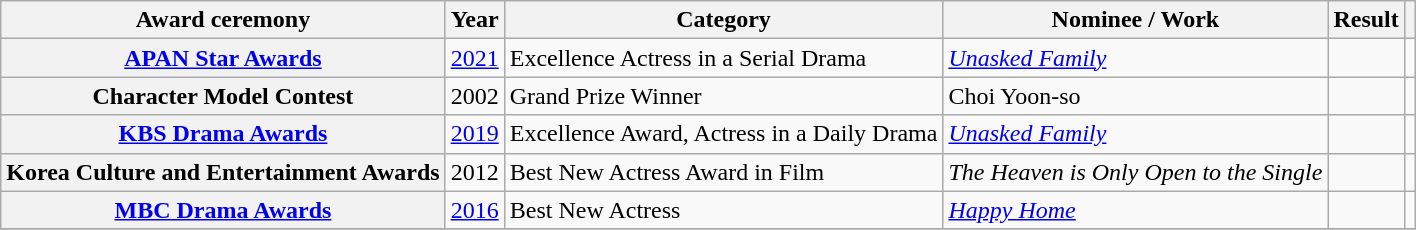<table class="wikitable plainrowheaders sortable">
<tr>
<th scope="col">Award ceremony</th>
<th scope="col">Year</th>
<th scope="col">Category</th>
<th scope="col">Nominee / Work</th>
<th scope="col">Result</th>
<th scope="col" class="unsortable"></th>
</tr>
<tr>
<th scope="row" rowspan="1"><a href='#'>APAN Star Awards</a></th>
<td style="text-align:center"><a href='#'>2021</a></td>
<td>Excellence Actress in a Serial Drama</td>
<td><em><a href='#'>Unasked Family</a></em></td>
<td></td>
<td style="text-align:center"></td>
</tr>
<tr>
<th scope="row">Character Model Contest</th>
<td style="text-align:center">2002</td>
<td>Grand Prize Winner</td>
<td>Choi Yoon-so</td>
<td></td>
<td></td>
</tr>
<tr>
<th scope="row"  rowspan="1"><a href='#'>KBS Drama Awards</a></th>
<td style="text-align:center"><a href='#'>2019</a></td>
<td>Excellence Award, Actress in a Daily Drama</td>
<td><em><a href='#'>Unasked Family</a></em></td>
<td></td>
<td></td>
</tr>
<tr>
<th scope="row"  rowspan="1">Korea Culture and Entertainment Awards</th>
<td style="text-align:center" rowspan="1">2012</td>
<td>Best New Actress Award in Film</td>
<td><em>The Heaven is Only Open to the Single</em></td>
<td></td>
<td></td>
</tr>
<tr>
<th scope="row"  rowspan="1"><a href='#'>MBC Drama Awards</a></th>
<td style="text-align:center"><a href='#'>2016</a></td>
<td>Best New Actress</td>
<td><em><a href='#'>Happy Home</a></em></td>
<td></td>
<td></td>
</tr>
<tr>
</tr>
</table>
